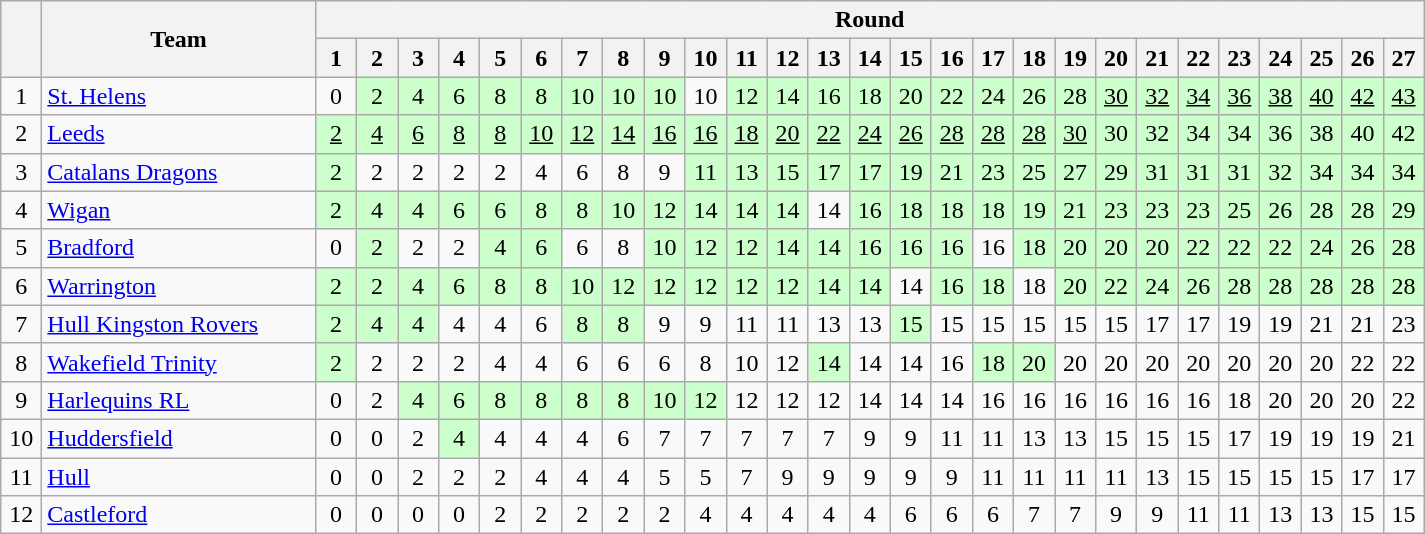<table class="wikitable" style="text-align:center;">
<tr>
<th style="width:20px;" rowspan="2" abbr="Position"> </th>
<th style="width:175px;" rowspan="2">Team</th>
<th style="width:540px;" colspan="27">Round</th>
</tr>
<tr>
<th style="width:20px;" abbr="Round 1">1</th>
<th style="width:20px;" abbr="Round 2">2</th>
<th style="width:20px;" abbr="Round 3">3</th>
<th style="width:20px;" abbr="Round 4">4</th>
<th style="width:20px;" abbr="Round 5">5</th>
<th style="width:20px;" abbr="Round 6">6</th>
<th style="width:20px;" abbr="Round 7">7</th>
<th style="width:20px;" abbr="Round 8">8</th>
<th style="width:20px;" abbr="Round 9">9</th>
<th style="width:20px;" abbr="Round 10">10</th>
<th style="width:20px;" abbr="Round 11">11</th>
<th style="width:20px;" abbr="Round 12">12</th>
<th style="width:20px;" abbr="Round 13">13</th>
<th style="width:20px;" abbr="Round 14">14</th>
<th style="width:20px;" abbr="Round 15">15</th>
<th style="width:20px;" abbr="Round 16">16</th>
<th style="width:20px;" abbr="Round 17">17</th>
<th style="width:20px;" abbr="Round 18">18</th>
<th style="width:20px;" abbr="Round 19">19</th>
<th style="width:20px;" abbr="Round 20">20</th>
<th style="width:20px;" abbr="Round 21">21</th>
<th style="width:20px;" abbr="Round 22">22</th>
<th style="width:20px;" abbr="Round 23">23</th>
<th style="width:20px;" abbr="Round 24">24</th>
<th style="width:20px;" abbr="Round 25">25</th>
<th style="width:20px;" abbr="Round 26">26</th>
<th style="width:20px;" abbr="Round 27">27</th>
</tr>
<tr>
<td>1</td>
<td style="text-align:left;"> <a href='#'>St. Helens</a></td>
<td>0</td>
<td style="background:#cfc;">2</td>
<td style="background:#cfc;">4</td>
<td style="background:#cfc;">6</td>
<td style="background:#cfc;">8</td>
<td style="background:#cfc;">8</td>
<td style="background:#cfc;">10</td>
<td style="background:#cfc;">10</td>
<td style="background:#cfc;">10</td>
<td>10</td>
<td style="background:#cfc;">12</td>
<td style="background:#cfc;">14</td>
<td style="background:#cfc;">16</td>
<td style="background:#cfc;">18</td>
<td style="background:#cfc;">20</td>
<td style="background:#cfc;">22</td>
<td style="background:#cfc;">24</td>
<td style="background:#cfc;">26</td>
<td style="background:#cfc;">28</td>
<td style="background:#cfc;"><u>30</u></td>
<td style="background:#cfc;"><u>32</u></td>
<td style="background:#cfc;"><u>34</u></td>
<td style="background:#cfc;"><u>36</u></td>
<td style="background:#cfc;"><u>38</u></td>
<td style="background:#cfc;"><u>40</u></td>
<td style="background:#cfc;"><u>42</u></td>
<td style="background:#cfc;"><u>43</u></td>
</tr>
<tr>
<td>2</td>
<td style="text-align:left;"> <a href='#'>Leeds</a></td>
<td style="background:#cfc;"><u>2</u></td>
<td style="background:#cfc;"><u>4</u></td>
<td style="background:#cfc;"><u>6</u></td>
<td style="background:#cfc;"><u>8</u></td>
<td style="background:#cfc;"><u>8</u></td>
<td style="background:#cfc;"><u>10</u></td>
<td style="background:#cfc;"><u>12</u></td>
<td style="background:#cfc;"><u>14</u></td>
<td style="background:#cfc;"><u>16</u></td>
<td style="background:#cfc;"><u>16</u></td>
<td style="background:#cfc;"><u>18</u></td>
<td style="background:#cfc;"><u>20</u></td>
<td style="background:#cfc;"><u>22</u></td>
<td style="background:#cfc;"><u>24</u></td>
<td style="background:#cfc;"><u>26</u></td>
<td style="background:#cfc;"><u>28</u></td>
<td style="background:#cfc;"><u>28</u></td>
<td style="background:#cfc;"><u>28</u></td>
<td style="background:#cfc;"><u>30</u></td>
<td style="background:#cfc;">30</td>
<td style="background:#cfc;">32</td>
<td style="background:#cfc;">34</td>
<td style="background:#cfc;">34</td>
<td style="background:#cfc;">36</td>
<td style="background:#cfc;">38</td>
<td style="background:#cfc;">40</td>
<td style="background:#cfc;">42</td>
</tr>
<tr>
<td>3</td>
<td style="text-align:left;"> <a href='#'>Catalans Dragons</a></td>
<td style="background:#cfc;">2</td>
<td>2</td>
<td>2</td>
<td>2</td>
<td>2</td>
<td>4</td>
<td>6</td>
<td>8</td>
<td>9</td>
<td style="background:#cfc;">11</td>
<td style="background:#cfc;">13</td>
<td style="background:#cfc;">15</td>
<td style="background:#cfc;">17</td>
<td style="background:#cfc;">17</td>
<td style="background:#cfc;">19</td>
<td style="background:#cfc;">21</td>
<td style="background:#cfc;">23</td>
<td style="background:#cfc;">25</td>
<td style="background:#cfc;">27</td>
<td style="background:#cfc;">29</td>
<td style="background:#cfc;">31</td>
<td style="background:#cfc;">31</td>
<td style="background:#cfc;">31</td>
<td style="background:#cfc;">32</td>
<td style="background:#cfc;">34</td>
<td style="background:#cfc;">34</td>
<td style="background:#cfc;">34</td>
</tr>
<tr>
<td>4</td>
<td style="text-align:left;"> <a href='#'>Wigan</a></td>
<td style="background:#cfc;">2</td>
<td style="background:#cfc;">4</td>
<td style="background:#cfc;">4</td>
<td style="background:#cfc;">6</td>
<td style="background:#cfc;">6</td>
<td style="background:#cfc;">8</td>
<td style="background:#cfc;">8</td>
<td style="background:#cfc;">10</td>
<td style="background:#cfc;">12</td>
<td style="background:#cfc;">14</td>
<td style="background:#cfc;">14</td>
<td style="background:#cfc;">14</td>
<td>14</td>
<td style="background:#cfc;">16</td>
<td style="background:#cfc;">18</td>
<td style="background:#cfc;">18</td>
<td style="background:#cfc;">18</td>
<td style="background:#cfc;">19</td>
<td style="background:#cfc;">21</td>
<td style="background:#cfc;">23</td>
<td style="background:#cfc;">23</td>
<td style="background:#cfc;">23</td>
<td style="background:#cfc;">25</td>
<td style="background:#cfc;">26</td>
<td style="background:#cfc;">28</td>
<td style="background:#cfc;">28</td>
<td style="background:#cfc;">29</td>
</tr>
<tr>
<td>5</td>
<td style="text-align:left;"> <a href='#'>Bradford</a></td>
<td>0</td>
<td style="background:#cfc;">2</td>
<td>2</td>
<td>2</td>
<td style="background:#cfc;">4</td>
<td style="background:#cfc;">6</td>
<td>6</td>
<td>8</td>
<td style="background:#cfc;">10</td>
<td style="background:#cfc;">12</td>
<td style="background:#cfc;">12</td>
<td style="background:#cfc;">14</td>
<td style="background:#cfc;">14</td>
<td style="background:#cfc;">16</td>
<td style="background:#cfc;">16</td>
<td style="background:#cfc;">16</td>
<td>16</td>
<td style="background:#cfc;">18</td>
<td style="background:#cfc;">20</td>
<td style="background:#cfc;">20</td>
<td style="background:#cfc;">20</td>
<td style="background:#cfc;">22</td>
<td style="background:#cfc;">22</td>
<td style="background:#cfc;">22</td>
<td style="background:#cfc;">24</td>
<td style="background:#cfc;">26</td>
<td style="background:#cfc;">28</td>
</tr>
<tr>
<td>6</td>
<td style="text-align:left;"> <a href='#'>Warrington</a></td>
<td style="background:#cfc;">2</td>
<td style="background:#cfc;">2</td>
<td style="background:#cfc;">4</td>
<td style="background:#cfc;">6</td>
<td style="background:#cfc;">8</td>
<td style="background:#cfc;">8</td>
<td style="background:#cfc;">10</td>
<td style="background:#cfc;">12</td>
<td style="background:#cfc;">12</td>
<td style="background:#cfc;">12</td>
<td style="background:#cfc;">12</td>
<td style="background:#cfc;">12</td>
<td style="background:#cfc;">14</td>
<td style="background:#cfc;">14</td>
<td>14</td>
<td style="background:#cfc;">16</td>
<td style="background:#cfc;">18</td>
<td>18</td>
<td style="background:#cfc;">20</td>
<td style="background:#cfc;">22</td>
<td style="background:#cfc;">24</td>
<td style="background:#cfc;">26</td>
<td style="background:#cfc;">28</td>
<td style="background:#cfc;">28</td>
<td style="background:#cfc;">28</td>
<td style="background:#cfc;">28</td>
<td style="background:#cfc;">28</td>
</tr>
<tr>
<td>7</td>
<td style="text-align:left;"> <a href='#'>Hull Kingston Rovers</a></td>
<td style="background:#cfc;">2</td>
<td style="background:#cfc;">4</td>
<td style="background:#cfc;">4</td>
<td>4</td>
<td>4</td>
<td>6</td>
<td style="background:#cfc;">8</td>
<td style="background:#cfc;">8</td>
<td>9</td>
<td>9</td>
<td>11</td>
<td>11</td>
<td>13</td>
<td>13</td>
<td style="background:#cfc;">15</td>
<td>15</td>
<td>15</td>
<td>15</td>
<td>15</td>
<td>15</td>
<td>17</td>
<td>17</td>
<td>19</td>
<td>19</td>
<td>21</td>
<td>21</td>
<td>23</td>
</tr>
<tr>
<td>8</td>
<td style="text-align:left;"> <a href='#'>Wakefield Trinity</a></td>
<td style="background:#cfc;">2</td>
<td>2</td>
<td>2</td>
<td>2</td>
<td>4</td>
<td>4</td>
<td>6</td>
<td>6</td>
<td>6</td>
<td>8</td>
<td>10</td>
<td>12</td>
<td style="background:#cfc;">14</td>
<td>14</td>
<td>14</td>
<td>16</td>
<td style="background:#cfc;">18</td>
<td style="background:#cfc;">20</td>
<td>20</td>
<td>20</td>
<td>20</td>
<td>20</td>
<td>20</td>
<td>20</td>
<td>20</td>
<td>22</td>
<td>22</td>
</tr>
<tr>
<td>9</td>
<td style="text-align:left;"> <a href='#'>Harlequins RL</a></td>
<td>0</td>
<td>2</td>
<td style="background:#cfc;">4</td>
<td style="background:#cfc;">6</td>
<td style="background:#cfc;">8</td>
<td style="background:#cfc;">8</td>
<td style="background:#cfc;">8</td>
<td style="background:#cfc;">8</td>
<td style="background:#cfc;">10</td>
<td style="background:#cfc;">12</td>
<td>12</td>
<td>12</td>
<td>12</td>
<td>14</td>
<td>14</td>
<td>14</td>
<td>16</td>
<td>16</td>
<td>16</td>
<td>16</td>
<td>16</td>
<td>16</td>
<td>18</td>
<td>20</td>
<td>20</td>
<td>20</td>
<td>22</td>
</tr>
<tr>
<td>10</td>
<td style="text-align:left;"> <a href='#'>Huddersfield</a></td>
<td>0</td>
<td>0</td>
<td>2</td>
<td style="background:#cfc;">4</td>
<td>4</td>
<td>4</td>
<td>4</td>
<td>6</td>
<td>7</td>
<td>7</td>
<td>7</td>
<td>7</td>
<td>7</td>
<td>9</td>
<td>9</td>
<td>11</td>
<td>11</td>
<td>13</td>
<td>13</td>
<td>15</td>
<td>15</td>
<td>15</td>
<td>17</td>
<td>19</td>
<td>19</td>
<td>19</td>
<td>21</td>
</tr>
<tr>
<td>11</td>
<td style="text-align:left;"> <a href='#'>Hull</a></td>
<td>0</td>
<td>0</td>
<td>2</td>
<td>2</td>
<td>2</td>
<td>4</td>
<td>4</td>
<td>4</td>
<td>5</td>
<td>5</td>
<td>7</td>
<td>9</td>
<td>9</td>
<td>9</td>
<td>9</td>
<td>9</td>
<td>11</td>
<td>11</td>
<td>11</td>
<td>11</td>
<td>13</td>
<td>15</td>
<td>15</td>
<td>15</td>
<td>15</td>
<td>17</td>
<td>17</td>
</tr>
<tr>
<td>12</td>
<td style="text-align:left;"> <a href='#'>Castleford</a></td>
<td>0</td>
<td>0</td>
<td>0</td>
<td>0</td>
<td>2</td>
<td>2</td>
<td>2</td>
<td>2</td>
<td>2</td>
<td>4</td>
<td>4</td>
<td>4</td>
<td>4</td>
<td>4</td>
<td>6</td>
<td>6</td>
<td>6</td>
<td>7</td>
<td>7</td>
<td>9</td>
<td>9</td>
<td>11</td>
<td>11</td>
<td>13</td>
<td>13</td>
<td>15</td>
<td>15</td>
</tr>
</table>
